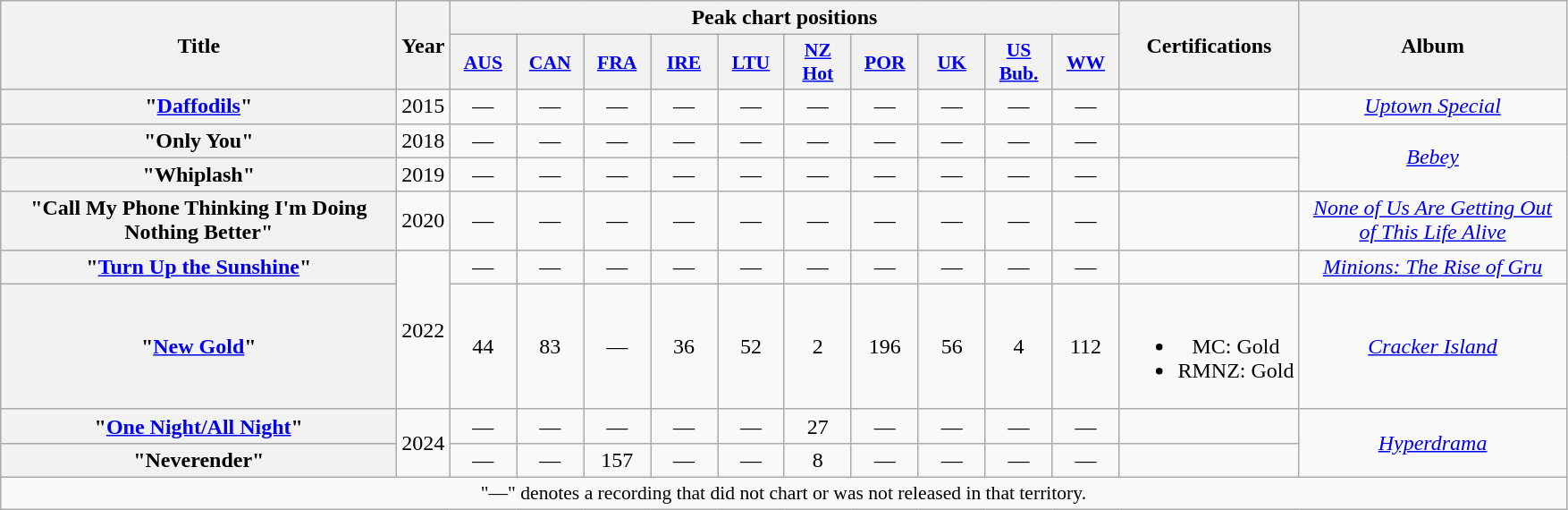<table class="wikitable plainrowheaders" style="text-align:center">
<tr>
<th scope="col" rowspan="2" style="width:18em;">Title</th>
<th scope="col" rowspan="2" style="width:1em;">Year</th>
<th scope="col" colspan="10">Peak chart positions</th>
<th scope="col" rowspan="2">Certifications</th>
<th scope="col" rowspan="2" style="width:12em;">Album</th>
</tr>
<tr>
<th scope="col" style="width:3em;font-size:90%;"><a href='#'>AUS</a><br></th>
<th scope="col" style="width:3em;font-size:90%;"><a href='#'>CAN</a><br></th>
<th scope="col" style="width:3em;font-size:90%;"><a href='#'>FRA</a><br></th>
<th scope="col" style="width:3em;font-size:90%;"><a href='#'>IRE</a><br></th>
<th scope="col" style="width:3em;font-size:90%;"><a href='#'>LTU</a><br></th>
<th scope="col" style="width:3em;font-size:90%;"><a href='#'>NZ<br>Hot</a><br></th>
<th scope="col" style="width:3em;font-size:90%;"><a href='#'>POR</a><br></th>
<th scope="col" style="width:3em;font-size:90%;"><a href='#'>UK</a><br></th>
<th scope="col" style="width:3em;font-size:90%;"><a href='#'>US<br>Bub.</a><br></th>
<th scope="col" style="width:3em;font-size:90%;"><a href='#'>WW</a><br></th>
</tr>
<tr>
<th scope="row">"<a href='#'>Daffodils</a>"<br></th>
<td>2015</td>
<td>—</td>
<td>—</td>
<td>—</td>
<td>—</td>
<td>—</td>
<td>—</td>
<td>—</td>
<td>—</td>
<td>—</td>
<td>—</td>
<td></td>
<td><em><a href='#'>Uptown Special</a></em></td>
</tr>
<tr>
<th scope="row">"Only You"<br></th>
<td>2018</td>
<td>—</td>
<td>—</td>
<td>—</td>
<td>—</td>
<td>—</td>
<td>—</td>
<td>—</td>
<td>—</td>
<td>—</td>
<td>—</td>
<td></td>
<td rowspan="2"><em><a href='#'>Bebey</a></em></td>
</tr>
<tr>
<th scope="row">"Whiplash"<br></th>
<td>2019</td>
<td>—</td>
<td>—</td>
<td>—</td>
<td>—</td>
<td>—</td>
<td>—</td>
<td>—</td>
<td>—</td>
<td>—</td>
<td>—</td>
<td></td>
</tr>
<tr>
<th scope="row">"Call My Phone Thinking I'm Doing Nothing Better"<br></th>
<td>2020</td>
<td>—</td>
<td>—</td>
<td>—</td>
<td>—</td>
<td>—</td>
<td>—</td>
<td>—</td>
<td>—</td>
<td>—</td>
<td>—</td>
<td></td>
<td><em><a href='#'>None of Us Are Getting Out of This Life Alive</a></em></td>
</tr>
<tr>
<th scope="row">"<a href='#'>Turn Up the Sunshine</a>" <br></th>
<td rowspan="2">2022</td>
<td>—</td>
<td>—</td>
<td>—</td>
<td>—</td>
<td>—</td>
<td>—</td>
<td>—</td>
<td>—</td>
<td>—</td>
<td>—</td>
<td></td>
<td><em><a href='#'>Minions: The Rise of Gru</a></em></td>
</tr>
<tr>
<th scope="row">"<a href='#'>New Gold</a>" <br></th>
<td>44</td>
<td>83</td>
<td>—</td>
<td>36</td>
<td>52</td>
<td>2</td>
<td>196</td>
<td>56</td>
<td>4</td>
<td>112</td>
<td><br><ul><li>MC: Gold</li><li>RMNZ: Gold</li></ul></td>
<td><em><a href='#'>Cracker Island</a></em></td>
</tr>
<tr>
<th scope="row">"<a href='#'>One Night/All Night</a>" <br></th>
<td rowspan="2">2024</td>
<td>—</td>
<td>—</td>
<td>—</td>
<td>—</td>
<td>—</td>
<td>27</td>
<td>—</td>
<td>—</td>
<td>—</td>
<td>—</td>
<td></td>
<td rowspan="2"><em><a href='#'>Hyperdrama</a></em></td>
</tr>
<tr>
<th scope="row">"Neverender" <br></th>
<td>—</td>
<td>—</td>
<td>157</td>
<td>—</td>
<td>—</td>
<td>8</td>
<td>—</td>
<td>—</td>
<td>—</td>
<td>—</td>
<td></td>
</tr>
<tr>
<td colspan="16" style="font-size:90%">"—" denotes a recording that did not chart or was not released in that territory.</td>
</tr>
</table>
